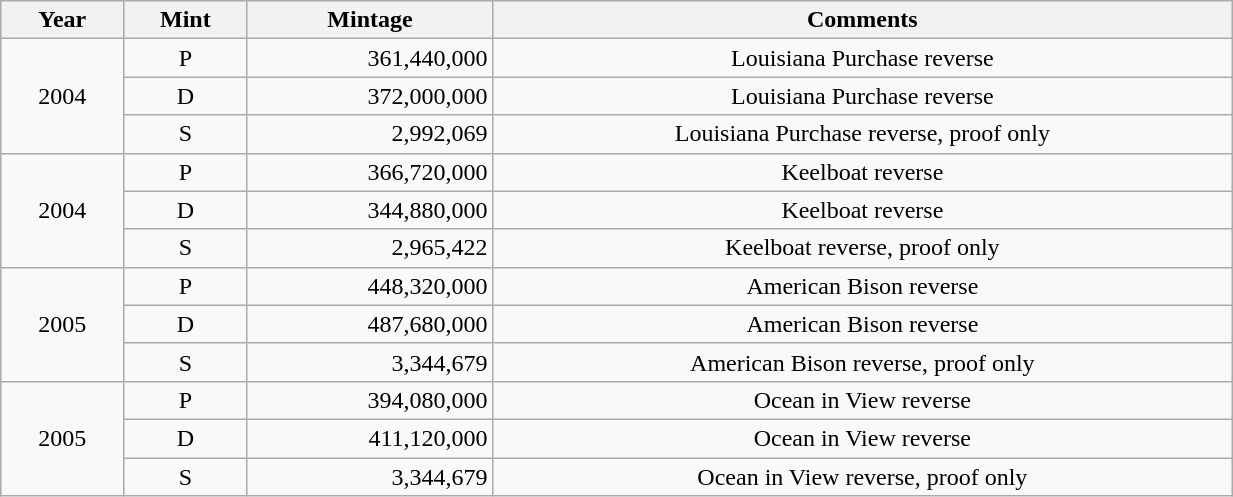<table class="wikitable sortable" style="min-width:65%; text-align:center;">
<tr>
<th width="10%">Year</th>
<th width="10%">Mint</th>
<th width="20%">Mintage</th>
<th width="60%">Comments</th>
</tr>
<tr>
<td rowspan="3">2004</td>
<td>P</td>
<td align="right">361,440,000</td>
<td>Louisiana Purchase reverse</td>
</tr>
<tr>
<td>D</td>
<td align="right">372,000,000</td>
<td>Louisiana Purchase reverse</td>
</tr>
<tr>
<td>S</td>
<td align="right">2,992,069</td>
<td>Louisiana Purchase reverse, proof only</td>
</tr>
<tr>
<td rowspan="3">2004</td>
<td>P</td>
<td align="right">366,720,000</td>
<td>Keelboat reverse</td>
</tr>
<tr>
<td>D</td>
<td align="right">344,880,000</td>
<td>Keelboat reverse</td>
</tr>
<tr>
<td>S</td>
<td align="right">2,965,422</td>
<td>Keelboat reverse, proof only</td>
</tr>
<tr>
<td rowspan="3">2005</td>
<td>P</td>
<td align="right">448,320,000</td>
<td>American Bison reverse</td>
</tr>
<tr>
<td>D</td>
<td align="right">487,680,000</td>
<td>American Bison reverse</td>
</tr>
<tr>
<td>S</td>
<td align="right">3,344,679</td>
<td>American Bison reverse, proof only</td>
</tr>
<tr>
<td rowspan="3">2005</td>
<td>P</td>
<td align="right">394,080,000</td>
<td>Ocean in View reverse</td>
</tr>
<tr>
<td>D</td>
<td align="right">411,120,000</td>
<td>Ocean in View reverse</td>
</tr>
<tr>
<td>S</td>
<td align="right">3,344,679</td>
<td>Ocean in View reverse, proof only</td>
</tr>
</table>
